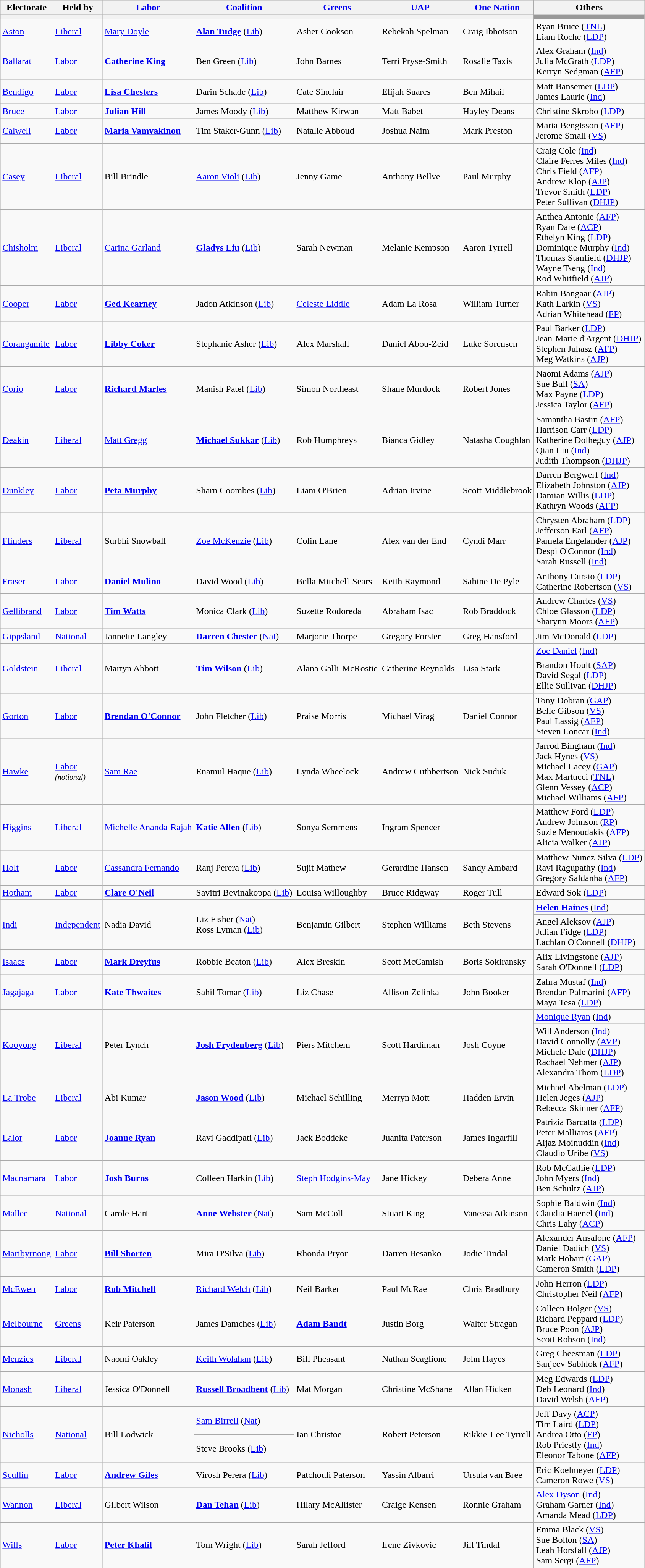<table class=wikitable>
<tr>
<th>Electorate</th>
<th>Held by</th>
<th><a href='#'>Labor</a></th>
<th><a href='#'>Coalition</a></th>
<th><a href='#'>Greens</a></th>
<th><a href='#'>UAP</a></th>
<th><a href='#'>One Nation</a></th>
<th>Others</th>
</tr>
<tr style=background:#ccc>
<th></th>
<th></th>
<th></th>
<th></th>
<th></th>
<th></th>
<th></th>
<th style=background:#999></th>
</tr>
<tr>
<td><a href='#'>Aston</a></td>
<td><a href='#'>Liberal</a></td>
<td><a href='#'>Mary Doyle</a></td>
<td><strong><a href='#'>Alan Tudge</a></strong> (<a href='#'>Lib</a>)</td>
<td>Asher Cookson</td>
<td>Rebekah Spelman</td>
<td>Craig Ibbotson</td>
<td>Ryan Bruce (<a href='#'>TNL</a>) <br>Liam Roche (<a href='#'>LDP</a>)</td>
</tr>
<tr>
<td><a href='#'>Ballarat</a></td>
<td><a href='#'>Labor</a></td>
<td><strong><a href='#'>Catherine King</a></strong></td>
<td>Ben Green (<a href='#'>Lib</a>)</td>
<td>John Barnes</td>
<td>Terri Pryse-Smith</td>
<td>Rosalie Taxis</td>
<td>Alex Graham (<a href='#'>Ind</a>) <br>Julia McGrath (<a href='#'>LDP</a>) <br>Kerryn Sedgman (<a href='#'>AFP</a>)</td>
</tr>
<tr>
<td><a href='#'>Bendigo</a></td>
<td><a href='#'>Labor</a></td>
<td><strong><a href='#'>Lisa Chesters</a></strong></td>
<td>Darin Schade (<a href='#'>Lib</a>)</td>
<td>Cate Sinclair</td>
<td>Elijah Suares</td>
<td>Ben Mihail</td>
<td>Matt Bansemer (<a href='#'>LDP</a>) <br>James Laurie (<a href='#'>Ind</a>)</td>
</tr>
<tr>
<td><a href='#'>Bruce</a></td>
<td><a href='#'>Labor</a></td>
<td><strong><a href='#'>Julian Hill</a></strong></td>
<td>James Moody (<a href='#'>Lib</a>)</td>
<td>Matthew Kirwan</td>
<td>Matt Babet</td>
<td>Hayley Deans</td>
<td>Christine Skrobo (<a href='#'>LDP</a>)</td>
</tr>
<tr>
<td><a href='#'>Calwell</a></td>
<td><a href='#'>Labor</a></td>
<td><strong><a href='#'>Maria Vamvakinou</a></strong></td>
<td>Tim Staker-Gunn (<a href='#'>Lib</a>)</td>
<td>Natalie Abboud</td>
<td>Joshua Naim</td>
<td>Mark Preston</td>
<td>Maria Bengtsson (<a href='#'>AFP</a>) <br>Jerome Small (<a href='#'>VS</a>)</td>
</tr>
<tr>
<td><a href='#'>Casey</a></td>
<td><a href='#'>Liberal</a></td>
<td>Bill Brindle</td>
<td><a href='#'>Aaron Violi</a> (<a href='#'>Lib</a>)</td>
<td>Jenny Game</td>
<td>Anthony Bellve</td>
<td>Paul Murphy</td>
<td>Craig Cole (<a href='#'>Ind</a>) <br>Claire Ferres Miles (<a href='#'>Ind</a>) <br>Chris Field (<a href='#'>AFP</a>) <br>Andrew Klop (<a href='#'>AJP</a>) <br>Trevor Smith (<a href='#'>LDP</a>) <br>Peter Sullivan (<a href='#'>DHJP</a>)</td>
</tr>
<tr>
<td><a href='#'>Chisholm</a></td>
<td><a href='#'>Liberal</a></td>
<td><a href='#'>Carina Garland</a></td>
<td><strong><a href='#'>Gladys Liu</a></strong> (<a href='#'>Lib</a>)</td>
<td>Sarah Newman</td>
<td>Melanie Kempson</td>
<td>Aaron Tyrrell</td>
<td>Anthea Antonie (<a href='#'>AFP</a>) <br>Ryan Dare (<a href='#'>ACP</a>) <br>Ethelyn King (<a href='#'>LDP</a>) <br>Dominique Murphy (<a href='#'>Ind</a>) <br>Thomas Stanfield (<a href='#'>DHJP</a>) <br>Wayne Tseng (<a href='#'>Ind</a>) <br>Rod Whitfield (<a href='#'>AJP</a>)</td>
</tr>
<tr>
<td><a href='#'>Cooper</a></td>
<td><a href='#'>Labor</a></td>
<td><strong><a href='#'>Ged Kearney</a></strong></td>
<td>Jadon Atkinson (<a href='#'>Lib</a>)</td>
<td><a href='#'>Celeste Liddle</a></td>
<td>Adam La Rosa</td>
<td>William Turner</td>
<td>Rabin Bangaar (<a href='#'>AJP</a>) <br> Kath Larkin (<a href='#'>VS</a>) <br> Adrian Whitehead (<a href='#'>FP</a>)</td>
</tr>
<tr>
<td><a href='#'>Corangamite</a></td>
<td><a href='#'>Labor</a></td>
<td><strong><a href='#'>Libby Coker</a></strong></td>
<td>Stephanie Asher (<a href='#'>Lib</a>)</td>
<td>Alex Marshall</td>
<td>Daniel Abou-Zeid</td>
<td>Luke Sorensen</td>
<td>Paul Barker (<a href='#'>LDP</a>) <br>Jean-Marie d'Argent (<a href='#'>DHJP</a>) <br>Stephen Juhasz (<a href='#'>AFP</a>) <br>Meg Watkins (<a href='#'>AJP</a>)</td>
</tr>
<tr>
<td><a href='#'>Corio</a></td>
<td><a href='#'>Labor</a></td>
<td><strong><a href='#'>Richard Marles</a></strong></td>
<td>Manish Patel (<a href='#'>Lib</a>)</td>
<td>Simon Northeast</td>
<td>Shane Murdock</td>
<td>Robert Jones</td>
<td>Naomi Adams (<a href='#'>AJP</a>)<br>Sue Bull (<a href='#'>SA</a>) <br> Max Payne (<a href='#'>LDP</a>) <br>Jessica Taylor (<a href='#'>AFP</a>)</td>
</tr>
<tr>
<td><a href='#'>Deakin</a></td>
<td><a href='#'>Liberal</a></td>
<td><a href='#'>Matt Gregg</a></td>
<td><strong><a href='#'>Michael Sukkar</a></strong> (<a href='#'>Lib</a>)</td>
<td>Rob Humphreys</td>
<td>Bianca Gidley</td>
<td>Natasha Coughlan</td>
<td>Samantha Bastin (<a href='#'>AFP</a>) <br>Harrison Carr (<a href='#'>LDP</a>) <br>Katherine Dolheguy (<a href='#'>AJP</a>) <br>Qian Liu (<a href='#'>Ind</a>) <br>Judith Thompson (<a href='#'>DHJP</a>)</td>
</tr>
<tr>
<td><a href='#'>Dunkley</a></td>
<td><a href='#'>Labor</a></td>
<td><strong><a href='#'>Peta Murphy</a></strong></td>
<td>Sharn Coombes (<a href='#'>Lib</a>)</td>
<td>Liam O'Brien</td>
<td>Adrian Irvine</td>
<td>Scott Middlebrook</td>
<td>Darren Bergwerf (<a href='#'>Ind</a>) <br>Elizabeth Johnston (<a href='#'>AJP</a>) <br>Damian Willis (<a href='#'>LDP</a>) <br>Kathryn Woods (<a href='#'>AFP</a>)</td>
</tr>
<tr>
<td><a href='#'>Flinders</a></td>
<td><a href='#'>Liberal</a></td>
<td>Surbhi Snowball</td>
<td><a href='#'>Zoe McKenzie</a> (<a href='#'>Lib</a>)</td>
<td>Colin Lane</td>
<td>Alex van der End</td>
<td>Cyndi Marr</td>
<td>Chrysten Abraham (<a href='#'>LDP</a>) <br>Jefferson Earl (<a href='#'>AFP</a>) <br>Pamela Engelander (<a href='#'>AJP</a>) <br>Despi O'Connor (<a href='#'>Ind</a>)<br>Sarah Russell (<a href='#'>Ind</a>)</td>
</tr>
<tr>
<td><a href='#'>Fraser</a></td>
<td><a href='#'>Labor</a></td>
<td><strong><a href='#'>Daniel Mulino</a></strong></td>
<td>David Wood (<a href='#'>Lib</a>)</td>
<td>Bella Mitchell-Sears</td>
<td>Keith Raymond</td>
<td>Sabine De Pyle</td>
<td>Anthony Cursio (<a href='#'>LDP</a>) <br>Catherine Robertson (<a href='#'>VS</a>)</td>
</tr>
<tr>
<td><a href='#'>Gellibrand</a></td>
<td><a href='#'>Labor</a></td>
<td><strong><a href='#'>Tim Watts</a></strong></td>
<td>Monica Clark (<a href='#'>Lib</a>)</td>
<td>Suzette Rodoreda</td>
<td>Abraham Isac</td>
<td>Rob Braddock</td>
<td>Andrew Charles (<a href='#'>VS</a>) <br>Chloe Glasson (<a href='#'>LDP</a>) <br>Sharynn Moors (<a href='#'>AFP</a>)</td>
</tr>
<tr>
<td><a href='#'>Gippsland</a></td>
<td><a href='#'>National</a></td>
<td>Jannette Langley</td>
<td><strong><a href='#'>Darren Chester</a></strong> (<a href='#'>Nat</a>)</td>
<td>Marjorie Thorpe</td>
<td>Gregory Forster</td>
<td>Greg Hansford</td>
<td>Jim McDonald (<a href='#'>LDP</a>)</td>
</tr>
<tr>
<td rowspan="2"><a href='#'>Goldstein</a></td>
<td rowspan="2"><a href='#'>Liberal</a></td>
<td rowspan="2">Martyn Abbott</td>
<td rowspan="2"><strong><a href='#'>Tim Wilson</a></strong> (<a href='#'>Lib</a>)</td>
<td rowspan="2">Alana Galli-McRostie</td>
<td rowspan="2">Catherine Reynolds</td>
<td rowspan="2">Lisa Stark</td>
<td><a href='#'>Zoe Daniel</a> (<a href='#'>Ind</a>)</td>
</tr>
<tr>
<td>Brandon Hoult (<a href='#'>SAP</a>) <br>David Segal (<a href='#'>LDP</a>) <br>Ellie Sullivan (<a href='#'>DHJP</a>)</td>
</tr>
<tr>
<td><a href='#'>Gorton</a></td>
<td><a href='#'>Labor</a></td>
<td><strong><a href='#'>Brendan O'Connor</a></strong></td>
<td>John Fletcher (<a href='#'>Lib</a>)</td>
<td>Praise Morris</td>
<td>Michael Virag</td>
<td>Daniel Connor</td>
<td>Tony Dobran (<a href='#'>GAP</a>)<br>Belle Gibson (<a href='#'>VS</a>) <br>Paul Lassig (<a href='#'>AFP</a>) <br>Steven Loncar (<a href='#'>Ind</a>)</td>
</tr>
<tr>
<td><a href='#'>Hawke</a></td>
<td><a href='#'>Labor</a> <br><small><em>(notional)</em></small></td>
<td><a href='#'>Sam Rae</a></td>
<td>Enamul Haque (<a href='#'>Lib</a>)</td>
<td>Lynda Wheelock</td>
<td>Andrew Cuthbertson</td>
<td>Nick Suduk</td>
<td>Jarrod Bingham (<a href='#'>Ind</a>)<br>Jack Hynes (<a href='#'>VS</a>)<br>Michael Lacey (<a href='#'>GAP</a>)<br>Max Martucci (<a href='#'>TNL</a>)<br>Glenn Vessey (<a href='#'>ACP</a>) <br>Michael Williams (<a href='#'>AFP</a>)</td>
</tr>
<tr>
<td><a href='#'>Higgins</a></td>
<td><a href='#'>Liberal</a></td>
<td><a href='#'>Michelle Ananda-Rajah</a></td>
<td><strong><a href='#'>Katie Allen</a></strong> (<a href='#'>Lib</a>)</td>
<td>Sonya Semmens</td>
<td>Ingram Spencer</td>
<td></td>
<td>Matthew Ford (<a href='#'>LDP</a>) <br>Andrew Johnson (<a href='#'>RP</a>)<br>Suzie Menoudakis (<a href='#'>AFP</a>) <br>Alicia Walker (<a href='#'>AJP</a>)</td>
</tr>
<tr>
<td><a href='#'>Holt</a></td>
<td><a href='#'>Labor</a></td>
<td><a href='#'>Cassandra Fernando</a></td>
<td>Ranj Perera (<a href='#'>Lib</a>)</td>
<td>Sujit Mathew</td>
<td>Gerardine Hansen</td>
<td>Sandy Ambard</td>
<td>Matthew Nunez-Silva (<a href='#'>LDP</a>) <br>Ravi Ragupathy (<a href='#'>Ind</a>) <br>Gregory Saldanha (<a href='#'>AFP</a>)</td>
</tr>
<tr>
<td><a href='#'>Hotham</a></td>
<td><a href='#'>Labor</a></td>
<td><strong><a href='#'>Clare O'Neil</a></strong></td>
<td>Savitri Bevinakoppa (<a href='#'>Lib</a>)</td>
<td>Louisa Willoughby</td>
<td>Bruce Ridgway</td>
<td>Roger Tull</td>
<td>Edward Sok  (<a href='#'>LDP</a>)</td>
</tr>
<tr>
<td rowspan="2"><a href='#'>Indi</a></td>
<td rowspan="2"><a href='#'>Independent</a></td>
<td rowspan="2">Nadia David</td>
<td rowspan="2">Liz Fisher (<a href='#'>Nat</a>)<br>Ross Lyman (<a href='#'>Lib</a>)</td>
<td rowspan="2">Benjamin Gilbert</td>
<td rowspan="2">Stephen Williams</td>
<td rowspan="2">Beth Stevens</td>
<td><strong><a href='#'>Helen Haines</a></strong> (<a href='#'>Ind</a>)</td>
</tr>
<tr>
<td>Angel Aleksov (<a href='#'>AJP</a>) <br>Julian Fidge (<a href='#'>LDP</a>) <br>Lachlan O'Connell (<a href='#'>DHJP</a>)</td>
</tr>
<tr>
<td><a href='#'>Isaacs</a></td>
<td><a href='#'>Labor</a></td>
<td><strong><a href='#'>Mark Dreyfus</a></strong></td>
<td>Robbie Beaton (<a href='#'>Lib</a>)</td>
<td>Alex Breskin</td>
<td>Scott McCamish</td>
<td>Boris Sokiransky</td>
<td>Alix Livingstone (<a href='#'>AJP</a>) <br>Sarah O'Donnell (<a href='#'>LDP</a>)</td>
</tr>
<tr>
<td><a href='#'>Jagajaga</a></td>
<td><a href='#'>Labor</a></td>
<td><strong><a href='#'>Kate Thwaites</a></strong></td>
<td>Sahil Tomar (<a href='#'>Lib</a>)</td>
<td>Liz Chase</td>
<td>Allison Zelinka</td>
<td>John Booker</td>
<td>Zahra Mustaf (<a href='#'>Ind</a>) <br>Brendan Palmarini (<a href='#'>AFP</a>) <br>Maya Tesa (<a href='#'>LDP</a>)</td>
</tr>
<tr>
<td rowspan="2"><a href='#'>Kooyong</a></td>
<td rowspan="2"><a href='#'>Liberal</a></td>
<td rowspan="2">Peter Lynch</td>
<td rowspan="2"><strong><a href='#'>Josh Frydenberg</a></strong> (<a href='#'>Lib</a>)</td>
<td rowspan="2">Piers Mitchem</td>
<td rowspan="2">Scott Hardiman</td>
<td rowspan="2">Josh Coyne</td>
<td><a href='#'>Monique Ryan</a> (<a href='#'>Ind</a>)</td>
</tr>
<tr>
<td>Will Anderson (<a href='#'>Ind</a>) <br>David Connolly (<a href='#'>AVP</a>) <br>Michele Dale (<a href='#'>DHJP</a>) <br>Rachael Nehmer (<a href='#'>AJP</a>) <br>Alexandra Thom (<a href='#'>LDP</a>)</td>
</tr>
<tr>
<td><a href='#'>La Trobe</a></td>
<td><a href='#'>Liberal</a></td>
<td>Abi Kumar</td>
<td><strong><a href='#'>Jason Wood</a></strong> (<a href='#'>Lib</a>)</td>
<td>Michael Schilling</td>
<td>Merryn Mott</td>
<td>Hadden Ervin</td>
<td>Michael Abelman (<a href='#'>LDP</a>) <br>Helen Jeges (<a href='#'>AJP</a>)<br>Rebecca Skinner (<a href='#'>AFP</a>)</td>
</tr>
<tr>
<td><a href='#'>Lalor</a></td>
<td><a href='#'>Labor</a></td>
<td><strong><a href='#'>Joanne Ryan</a></strong></td>
<td>Ravi Gaddipati (<a href='#'>Lib</a>)</td>
<td>Jack Boddeke</td>
<td>Juanita Paterson</td>
<td>James Ingarfill</td>
<td>Patrizia Barcatta (<a href='#'>LDP</a>) <br>Peter Malliaros (<a href='#'>AFP</a>) <br>Aijaz Moinuddin (<a href='#'>Ind</a>) <br>Claudio Uribe (<a href='#'>VS</a>)</td>
</tr>
<tr>
<td><a href='#'>Macnamara</a></td>
<td><a href='#'>Labor</a></td>
<td><strong><a href='#'>Josh Burns</a></strong></td>
<td>Colleen Harkin (<a href='#'>Lib</a>)</td>
<td><a href='#'>Steph Hodgins-May</a></td>
<td>Jane Hickey</td>
<td>Debera Anne</td>
<td>Rob McCathie (<a href='#'>LDP</a>) <br>John Myers (<a href='#'>Ind</a>) <br>Ben Schultz (<a href='#'>AJP</a>)</td>
</tr>
<tr>
<td><a href='#'>Mallee</a></td>
<td><a href='#'>National</a></td>
<td>Carole Hart</td>
<td><strong><a href='#'>Anne Webster</a></strong> (<a href='#'>Nat</a>)</td>
<td>Sam McColl</td>
<td>Stuart King</td>
<td>Vanessa Atkinson</td>
<td>Sophie Baldwin (<a href='#'>Ind</a>) <br>Claudia Haenel (<a href='#'>Ind</a>) <br>Chris Lahy (<a href='#'>ACP</a>)</td>
</tr>
<tr>
<td><a href='#'>Maribyrnong</a></td>
<td><a href='#'>Labor</a></td>
<td><strong><a href='#'>Bill Shorten</a></strong></td>
<td>Mira D'Silva (<a href='#'>Lib</a>)</td>
<td>Rhonda Pryor</td>
<td>Darren Besanko</td>
<td>Jodie Tindal</td>
<td>Alexander Ansalone (<a href='#'>AFP</a>) <br>Daniel Dadich (<a href='#'>VS</a>)<br>Mark Hobart (<a href='#'>GAP</a>) <br>Cameron Smith (<a href='#'>LDP</a>)</td>
</tr>
<tr>
<td><a href='#'>McEwen</a></td>
<td><a href='#'>Labor</a></td>
<td><strong><a href='#'>Rob Mitchell</a></strong></td>
<td><a href='#'>Richard Welch</a> (<a href='#'>Lib</a>)</td>
<td>Neil Barker</td>
<td>Paul McRae</td>
<td>Chris Bradbury</td>
<td>John Herron (<a href='#'>LDP</a>) <br>Christopher Neil (<a href='#'>AFP</a>)</td>
</tr>
<tr>
<td><a href='#'>Melbourne</a></td>
<td><a href='#'>Greens</a></td>
<td>Keir Paterson</td>
<td>James Damches (<a href='#'>Lib</a>)</td>
<td><strong><a href='#'>Adam Bandt</a></strong></td>
<td>Justin Borg</td>
<td>Walter Stragan</td>
<td>Colleen Bolger (<a href='#'>VS</a>)<br>Richard Peppard (<a href='#'>LDP</a>) <br>Bruce Poon (<a href='#'>AJP</a>) <br>Scott Robson (<a href='#'>Ind</a>)</td>
</tr>
<tr>
<td><a href='#'>Menzies</a></td>
<td><a href='#'>Liberal</a></td>
<td>Naomi Oakley</td>
<td><a href='#'>Keith Wolahan</a> (<a href='#'>Lib</a>)</td>
<td>Bill Pheasant</td>
<td>Nathan Scaglione</td>
<td>John Hayes</td>
<td>Greg Cheesman (<a href='#'>LDP</a>) <br>Sanjeev Sabhlok (<a href='#'>AFP</a>)</td>
</tr>
<tr>
<td><a href='#'>Monash</a></td>
<td><a href='#'>Liberal</a></td>
<td>Jessica O'Donnell</td>
<td><strong><a href='#'>Russell Broadbent</a></strong> (<a href='#'>Lib</a>)</td>
<td>Mat Morgan</td>
<td>Christine McShane</td>
<td>Allan Hicken</td>
<td>Meg Edwards (<a href='#'>LDP</a>) <br>Deb Leonard (<a href='#'>Ind</a>) <br>David Welsh (<a href='#'>AFP</a>)</td>
</tr>
<tr>
<td rowspan="2"><a href='#'>Nicholls</a></td>
<td rowspan="2"><a href='#'>National</a></td>
<td rowspan="2">Bill Lodwick</td>
<td><a href='#'>Sam Birrell</a> (<a href='#'>Nat</a>)</td>
<td rowspan="2">Ian Christoe</td>
<td rowspan="2">Robert Peterson</td>
<td rowspan="2">Rikkie-Lee Tyrrell</td>
<td rowspan="2">Jeff Davy (<a href='#'>ACP</a>) <br>Tim Laird (<a href='#'>LDP</a>) <br> Andrea Otto (<a href='#'>FP</a>) <br>Rob Priestly (<a href='#'>Ind</a>) <br>Eleonor Tabone (<a href='#'>AFP</a>)</td>
</tr>
<tr>
<td>Steve Brooks (<a href='#'>Lib</a>)</td>
</tr>
<tr>
<td><a href='#'>Scullin</a></td>
<td><a href='#'>Labor</a></td>
<td><strong><a href='#'>Andrew Giles</a></strong></td>
<td>Virosh Perera (<a href='#'>Lib</a>)</td>
<td>Patchouli Paterson</td>
<td>Yassin Albarri</td>
<td>Ursula van Bree</td>
<td>Eric Koelmeyer (<a href='#'>LDP</a>) <br> Cameron Rowe (<a href='#'>VS</a>)</td>
</tr>
<tr>
<td><a href='#'>Wannon</a></td>
<td><a href='#'>Liberal</a></td>
<td>Gilbert Wilson</td>
<td><strong><a href='#'>Dan Tehan</a></strong> (<a href='#'>Lib</a>)</td>
<td>Hilary McAllister</td>
<td>Craige Kensen</td>
<td>Ronnie Graham</td>
<td><a href='#'>Alex Dyson</a> (<a href='#'>Ind</a>)<br>Graham Garner (<a href='#'>Ind</a>) <br>Amanda Mead (<a href='#'>LDP</a>)</td>
</tr>
<tr>
<td><a href='#'>Wills</a></td>
<td><a href='#'>Labor</a></td>
<td><strong><a href='#'>Peter Khalil</a></strong></td>
<td>Tom Wright (<a href='#'>Lib</a>)</td>
<td>Sarah Jefford</td>
<td>Irene Zivkovic</td>
<td>Jill Tindal</td>
<td>Emma Black (<a href='#'>VS</a>) <br>Sue Bolton (<a href='#'>SA</a>) <br>Leah Horsfall (<a href='#'>AJP</a>) <br>Sam Sergi (<a href='#'>AFP</a>)</td>
</tr>
</table>
